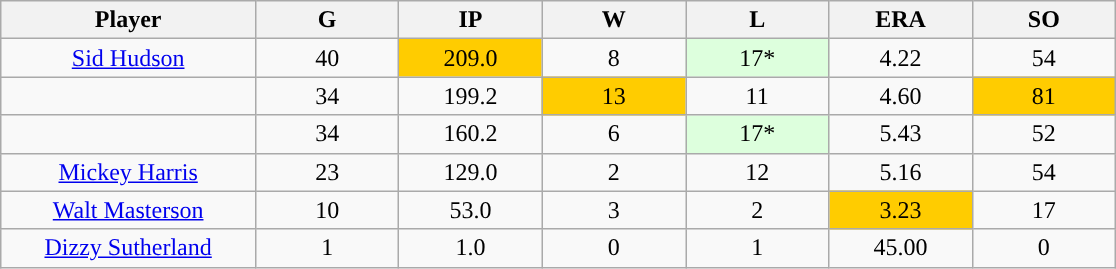<table class="wikitable sortable">
<tr>
<th bgcolor="#DDDDFF" width="16%">Player</th>
<th bgcolor="#DDDDFF" width="9%">G</th>
<th bgcolor="#DDDDFF" width="9%">IP</th>
<th bgcolor="#DDDDFF" width="9%">W</th>
<th bgcolor="#DDDDFF" width="9%">L</th>
<th bgcolor="#DDDDFF" width="9%">ERA</th>
<th bgcolor="#DDDDFF" width="9%">SO</th>
</tr>
<tr align="center".0>
<td><a href='#'>Sid Hudson</a></td>
<td>40</td>
<td style="background:#fc0;">209.0</td>
<td>8</td>
<td style="background:#DDFFDD;">17*</td>
<td>4.22</td>
<td>54</td>
</tr>
<tr align=center>
<td></td>
<td>34</td>
<td>199.2</td>
<td style="background:#fc0;">13</td>
<td>11</td>
<td>4.60</td>
<td style="background:#fc0;">81</td>
</tr>
<tr align="center">
<td></td>
<td>34</td>
<td>160.2</td>
<td>6</td>
<td style="background:#DDFFDD;">17*</td>
<td>5.43</td>
<td>52</td>
</tr>
<tr align="center">
<td><a href='#'>Mickey Harris</a></td>
<td>23</td>
<td>129.0</td>
<td>2</td>
<td>12</td>
<td>5.16</td>
<td>54</td>
</tr>
<tr align=center>
<td><a href='#'>Walt Masterson</a></td>
<td>10</td>
<td>53.0</td>
<td>3</td>
<td>2</td>
<td style="background:#fc0;">3.23</td>
<td>17</td>
</tr>
<tr align=center>
<td><a href='#'>Dizzy Sutherland</a></td>
<td>1</td>
<td>1.0</td>
<td>0</td>
<td>1</td>
<td>45.00</td>
<td>0</td>
</tr>
</table>
